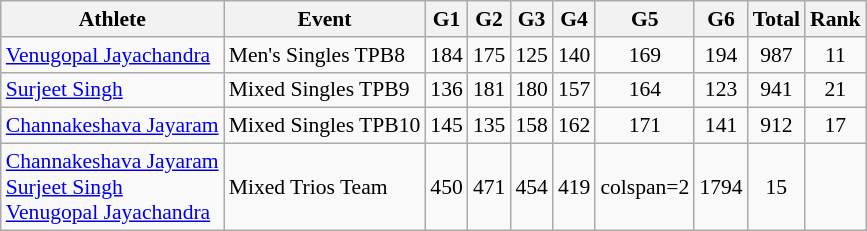<table class="wikitable" style="text-align:center; font-size:90%">
<tr>
<th>Athlete</th>
<th>Event</th>
<th>G1</th>
<th>G2</th>
<th>G3</th>
<th>G4</th>
<th>G5</th>
<th>G6</th>
<th>Total</th>
<th>Rank</th>
</tr>
<tr>
<td align=left><a href='#'>Venugopal Jayachandra</a></td>
<td align=left>Men's Singles TPB8</td>
<td>184</td>
<td>175</td>
<td>125</td>
<td>140</td>
<td>169</td>
<td>194</td>
<td>987</td>
<td>11</td>
</tr>
<tr>
<td align=left><a href='#'>Surjeet Singh</a></td>
<td align=left>Mixed Singles TPB9</td>
<td>136</td>
<td>181</td>
<td>180</td>
<td>157</td>
<td>164</td>
<td>123</td>
<td>941</td>
<td>21</td>
</tr>
<tr>
<td align=left><a href='#'>Channakeshava Jayaram</a></td>
<td align=left>Mixed Singles TPB10</td>
<td>145</td>
<td>135</td>
<td>158</td>
<td>162</td>
<td>171</td>
<td>141</td>
<td>912</td>
<td>17</td>
</tr>
<tr>
<td align=left><a href='#'>Channakeshava Jayaram</a><br><a href='#'>Surjeet Singh</a><br><a href='#'>Venugopal Jayachandra</a></td>
<td align=left>Mixed Trios Team</td>
<td>450</td>
<td>471</td>
<td>454</td>
<td>419</td>
<td>colspan=2 </td>
<td>1794</td>
<td>15</td>
</tr>
</table>
